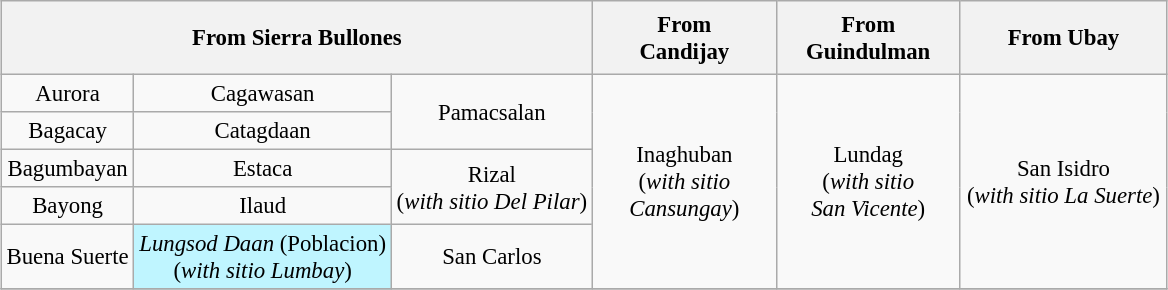<table class="wikitable collapsible" style="margin:1em auto;font-size:95%;min-width:20em;">
<tr>
<th style="width: 7em;text-align:center;padding: 0.4em 1em;" colspan=3>From Sierra Bullones</th>
<th style="width: 6em;text-align:center;padding: 0.4em 1em;">From Candijay</th>
<th style="width: 6em;text-align:center;padding: 0.4em 1em;">From Guindulman</th>
<th style="width: 7em;text-align:center;padding: 0.4em 1em;">From Ubay</th>
</tr>
<tr>
<td style="text-align:center">Aurora</td>
<td style="text-align:center">Cagawasan</td>
<td style="text-align:center" rowspan=2>Pamacsalan</td>
<td style="text-align:center" rowspan=5>Inaghuban<br>(<em>with sitio Cansungay</em>)</td>
<td style="text-align:center" rowspan=5>Lundag<br>(<em>with sitio<br>San Vicente</em>)</td>
<td style="text-align:center" rowspan=5>San Isidro<br>(<em>with sitio La Suerte</em>)</td>
</tr>
<tr>
<td style="text-align:center">Bagacay</td>
<td style="text-align:center">Catagdaan</td>
</tr>
<tr>
<td style="text-align:center">Bagumbayan</td>
<td style="text-align:center">Estaca</td>
<td style="text-align:center" rowspan=2>Rizal<br>(<em>with sitio Del Pilar</em>)</td>
</tr>
<tr>
<td style="text-align:center">Bayong</td>
<td style="text-align:center">Ilaud</td>
</tr>
<tr>
<td style="text-align:center">Buena Suerte</td>
<td style="background-color:#BFF5FF; text-align:center"><em>Lungsod Daan</em> (Poblacion)<br>(<em>with sitio Lumbay</em>)</td>
<td style="text-align:center">San Carlos</td>
</tr>
<tr>
</tr>
</table>
